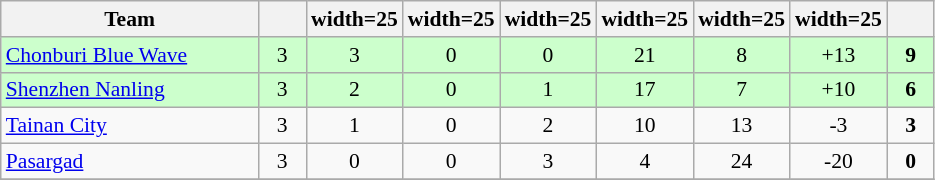<table class="wikitable" style="text-align: center; font-size: 90%;">
<tr>
<th width="165">Team</th>
<th width=25></th>
<th>width=25</th>
<th>width=25</th>
<th>width=25</th>
<th>width=25</th>
<th>width=25</th>
<th>width=25</th>
<th width=25></th>
</tr>
<tr align=center bgcolor="ccffcc">
<td style="text-align:left;"> <a href='#'>Chonburi Blue Wave</a></td>
<td>3</td>
<td>3</td>
<td>0</td>
<td>0</td>
<td>21</td>
<td>8</td>
<td>+13</td>
<td><strong>9</strong></td>
</tr>
<tr align=center bgcolor="ccffcc">
<td style="text-align:left;"> <a href='#'>Shenzhen Nanling</a></td>
<td>3</td>
<td>2</td>
<td>0</td>
<td>1</td>
<td>17</td>
<td>7</td>
<td>+10</td>
<td><strong>6</strong></td>
</tr>
<tr>
<td style="text-align:left;"> <a href='#'>Tainan City</a></td>
<td>3</td>
<td>1</td>
<td>0</td>
<td>2</td>
<td>10</td>
<td>13</td>
<td>-3</td>
<td><strong>3</strong></td>
</tr>
<tr>
<td style="text-align:left;"> <a href='#'>Pasargad</a></td>
<td>3</td>
<td>0</td>
<td>0</td>
<td>3</td>
<td>4</td>
<td>24</td>
<td>-20</td>
<td><strong>0</strong></td>
</tr>
<tr>
</tr>
</table>
